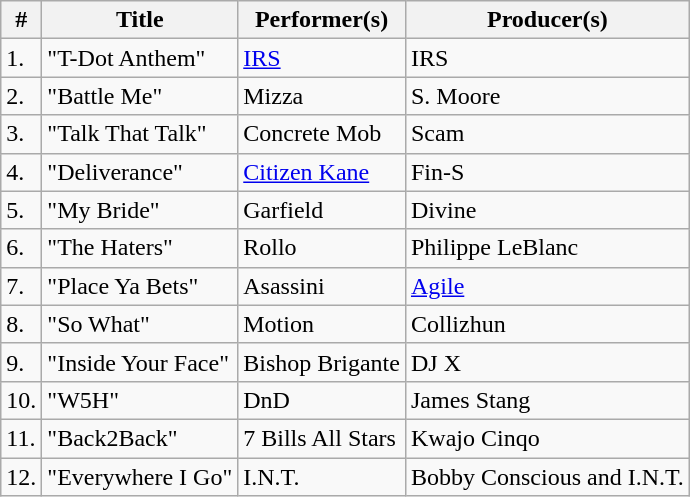<table class="wikitable">
<tr>
<th>#</th>
<th>Title</th>
<th>Performer(s)</th>
<th>Producer(s)</th>
</tr>
<tr>
<td>1.</td>
<td>"T-Dot Anthem"</td>
<td><a href='#'>IRS</a></td>
<td>IRS</td>
</tr>
<tr>
<td>2.</td>
<td>"Battle Me"</td>
<td>Mizza</td>
<td>S. Moore</td>
</tr>
<tr>
<td>3.</td>
<td>"Talk That Talk"</td>
<td>Concrete Mob</td>
<td>Scam</td>
</tr>
<tr>
<td>4.</td>
<td>"Deliverance"</td>
<td><a href='#'>Citizen Kane</a></td>
<td>Fin-S</td>
</tr>
<tr>
<td>5.</td>
<td>"My Bride"</td>
<td>Garfield</td>
<td>Divine</td>
</tr>
<tr>
<td>6.</td>
<td>"The Haters"</td>
<td>Rollo</td>
<td>Philippe LeBlanc</td>
</tr>
<tr>
<td>7.</td>
<td>"Place Ya Bets"</td>
<td>Asassini</td>
<td><a href='#'>Agile</a></td>
</tr>
<tr>
<td>8.</td>
<td>"So What"</td>
<td>Motion</td>
<td>Collizhun</td>
</tr>
<tr>
<td>9.</td>
<td>"Inside Your Face"</td>
<td>Bishop Brigante</td>
<td>DJ X</td>
</tr>
<tr>
<td>10.</td>
<td>"W5H"</td>
<td>DnD</td>
<td>James Stang</td>
</tr>
<tr>
<td>11.</td>
<td>"Back2Back"</td>
<td>7 Bills All Stars</td>
<td>Kwajo Cinqo</td>
</tr>
<tr>
<td>12.</td>
<td>"Everywhere I Go"</td>
<td>I.N.T.</td>
<td>Bobby Conscious and I.N.T.</td>
</tr>
</table>
